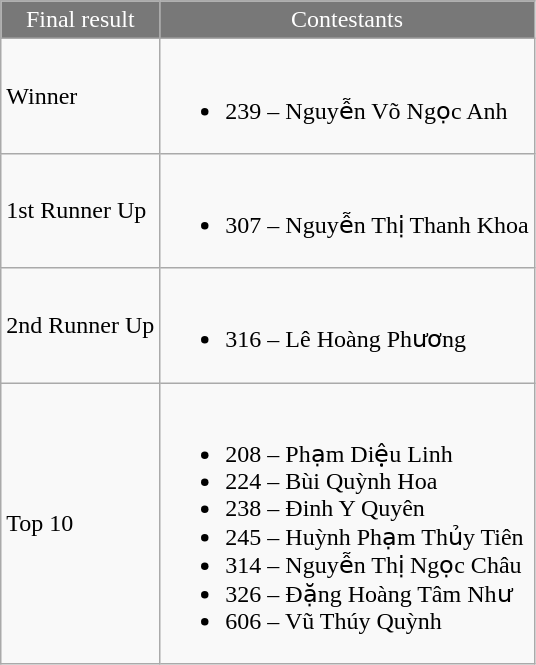<table class="wikitable">
<tr bgcolor="#787878" style="color:#FFFFFF" align="center">
<td>Final result</td>
<td>Contestants</td>
</tr>
<tr>
<td>Winner</td>
<td><br><ul><li>239 – Nguyễn Võ Ngọc Anh</li></ul></td>
</tr>
<tr>
<td>1st Runner Up</td>
<td><br><ul><li>307 – Nguyễn Thị Thanh Khoa</li></ul></td>
</tr>
<tr>
<td>2nd Runner Up</td>
<td><br><ul><li>316 – Lê Hoàng Phương</li></ul></td>
</tr>
<tr>
<td>Top 10</td>
<td><br><ul><li>208 – Phạm Diệu Linh</li><li>224 – Bùi Quỳnh Hoa</li><li>238 – Đinh Y Quyên</li><li>245 – Huỳnh Phạm Thủy Tiên</li><li>314 – Nguyễn Thị Ngọc Châu</li><li>326 – Đặng Hoàng Tâm Như</li><li>606 – Vũ Thúy Quỳnh</li></ul></td>
</tr>
</table>
